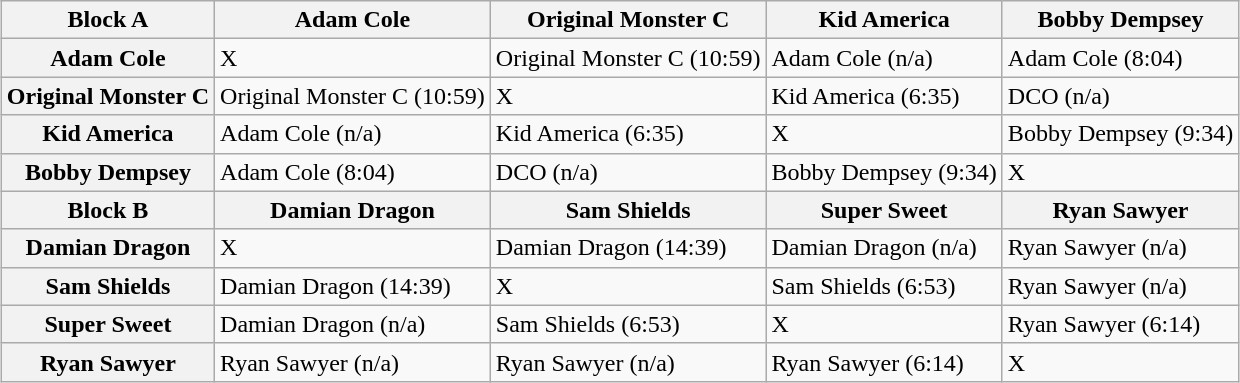<table class="wikitable" style="margin: 1em auto 1em auto">
<tr>
<th>Block A</th>
<th>Adam Cole</th>
<th>Original Monster C</th>
<th>Kid America</th>
<th>Bobby Dempsey</th>
</tr>
<tr>
<th>Adam Cole</th>
<td>X</td>
<td>Original Monster C (10:59)</td>
<td>Adam Cole (n/a)</td>
<td>Adam Cole (8:04)</td>
</tr>
<tr>
<th>Original Monster C</th>
<td>Original Monster C (10:59)</td>
<td>X</td>
<td>Kid America (6:35)</td>
<td>DCO (n/a)</td>
</tr>
<tr>
<th>Kid America</th>
<td>Adam Cole (n/a)</td>
<td>Kid America (6:35)</td>
<td>X</td>
<td>Bobby Dempsey (9:34)</td>
</tr>
<tr>
<th>Bobby Dempsey</th>
<td>Adam Cole (8:04)</td>
<td>DCO (n/a)</td>
<td>Bobby Dempsey (9:34)</td>
<td>X</td>
</tr>
<tr>
<th>Block B</th>
<th>Damian Dragon</th>
<th>Sam Shields</th>
<th>Super Sweet</th>
<th>Ryan Sawyer</th>
</tr>
<tr>
<th>Damian Dragon</th>
<td>X</td>
<td>Damian Dragon (14:39)</td>
<td>Damian Dragon (n/a)</td>
<td>Ryan Sawyer (n/a)</td>
</tr>
<tr>
<th>Sam Shields</th>
<td>Damian Dragon (14:39)</td>
<td>X</td>
<td>Sam Shields (6:53)</td>
<td>Ryan Sawyer (n/a)</td>
</tr>
<tr>
<th>Super Sweet</th>
<td>Damian Dragon (n/a)</td>
<td>Sam Shields (6:53)</td>
<td>X</td>
<td>Ryan Sawyer (6:14)</td>
</tr>
<tr>
<th>Ryan Sawyer</th>
<td>Ryan Sawyer (n/a)</td>
<td>Ryan Sawyer (n/a)</td>
<td>Ryan Sawyer (6:14)</td>
<td>X</td>
</tr>
</table>
